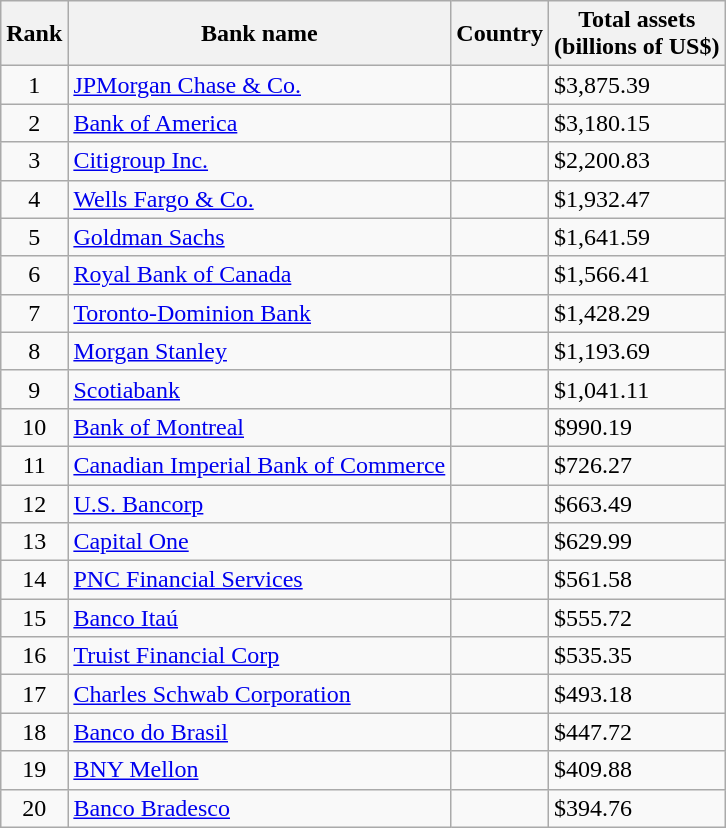<table class="wikitable sortable" align="center">
<tr>
<th>Rank</th>
<th>Bank name</th>
<th>Country</th>
<th>Total assets <br> (billions of US$)</th>
</tr>
<tr>
<td align="center">1</td>
<td align=><a href='#'>JPMorgan Chase & Co.</a></td>
<td align=></td>
<td>$3,875.39</td>
</tr>
<tr>
<td align="center">2</td>
<td align=><a href='#'>Bank of America</a></td>
<td align=></td>
<td>$3,180.15</td>
</tr>
<tr>
<td align="center">3</td>
<td align=><a href='#'>Citigroup Inc.</a></td>
<td align=></td>
<td>$2,200.83</td>
</tr>
<tr>
<td align="center">4</td>
<td align=><a href='#'>Wells Fargo & Co.</a></td>
<td align=></td>
<td>$1,932.47</td>
</tr>
<tr>
<td align="center">5</td>
<td align=><a href='#'>Goldman Sachs</a></td>
<td align=></td>
<td>$1,641.59</td>
</tr>
<tr>
<td align="center">6</td>
<td align=><a href='#'>Royal Bank of Canada</a></td>
<td align=></td>
<td>$1,566.41</td>
</tr>
<tr>
<td align="center">7</td>
<td align=><a href='#'>Toronto-Dominion Bank</a></td>
<td align=></td>
<td>$1,428.29</td>
</tr>
<tr>
<td align="center">8</td>
<td align=><a href='#'>Morgan Stanley</a></td>
<td align=></td>
<td>$1,193.69</td>
</tr>
<tr>
<td align="center">9</td>
<td align=><a href='#'>Scotiabank</a></td>
<td align=></td>
<td>$1,041.11</td>
</tr>
<tr>
<td align="center">10</td>
<td align=><a href='#'>Bank of Montreal</a></td>
<td align=></td>
<td>$990.19</td>
</tr>
<tr>
<td align="center">11</td>
<td align=><a href='#'>Canadian Imperial Bank of Commerce</a></td>
<td align=></td>
<td>$726.27</td>
</tr>
<tr>
<td align="center">12</td>
<td align=><a href='#'>U.S. Bancorp</a></td>
<td align=></td>
<td>$663.49</td>
</tr>
<tr>
<td align="center">13</td>
<td align=><a href='#'>Capital One</a></td>
<td align=></td>
<td>$629.99</td>
</tr>
<tr>
<td align="center">14</td>
<td align=><a href='#'>PNC Financial Services</a></td>
<td align=></td>
<td>$561.58</td>
</tr>
<tr>
<td align="center">15</td>
<td align=><a href='#'>Banco Itaú</a></td>
<td align=></td>
<td>$555.72</td>
</tr>
<tr>
<td align="center">16</td>
<td align=><a href='#'>Truist Financial Corp</a></td>
<td align=></td>
<td>$535.35</td>
</tr>
<tr>
<td align="center">17</td>
<td align=><a href='#'>Charles Schwab Corporation</a></td>
<td align=></td>
<td>$493.18</td>
</tr>
<tr>
<td align="center">18</td>
<td align=><a href='#'>Banco do Brasil</a></td>
<td align=></td>
<td>$447.72</td>
</tr>
<tr>
<td align="center">19</td>
<td align=><a href='#'>BNY Mellon</a></td>
<td align=></td>
<td>$409.88</td>
</tr>
<tr>
<td align="center">20</td>
<td align=><a href='#'>Banco Bradesco</a></td>
<td align=></td>
<td>$394.76</td>
</tr>
</table>
